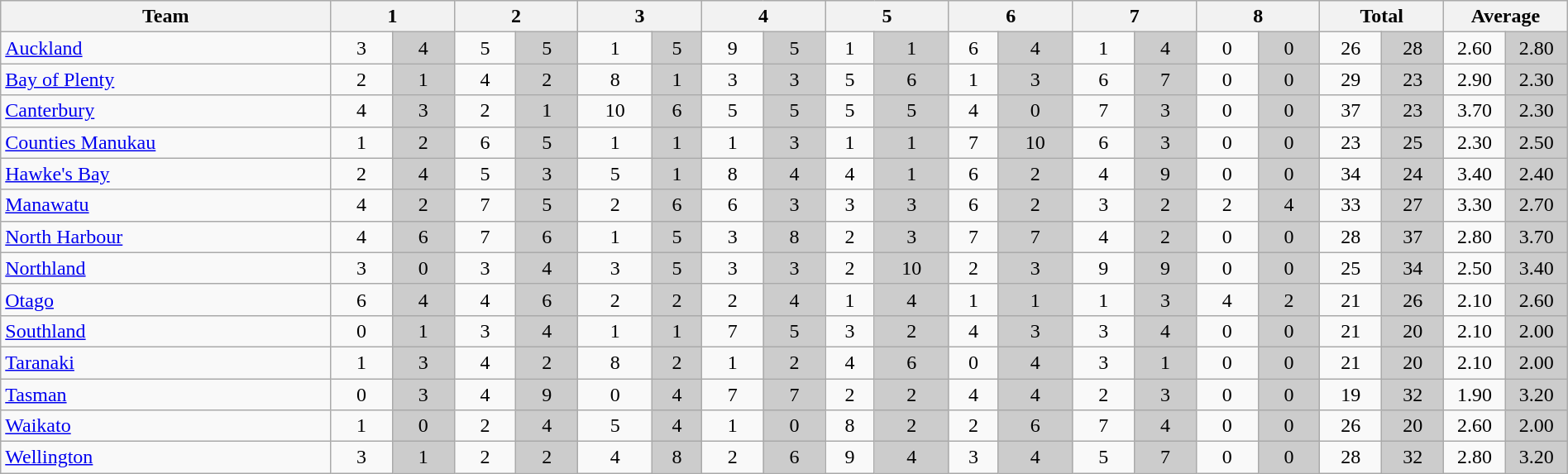<table class="wikitable" style="text-align:center;width:100%">
<tr>
<th style="width:16%">Team</th>
<th style="width:6%" colspan=2>1</th>
<th style="width:6%" colspan=2>2</th>
<th style="width:6%" colspan=2>3</th>
<th style="width:6%" colspan=2>4</th>
<th style="width:6%" colspan=2>5</th>
<th style="width:6%" colspan=2>6</th>
<th style="width:6%" colspan=2>7</th>
<th style="width:6%" colspan=2>8</th>
<th style="width:6%" colspan=2>Total</th>
<th style="width:6%" colspan=2>Average</th>
</tr>
<tr>
<td style="text-align:left"><a href='#'>Auckland</a></td>
<td>3</td>
<td style="background:#ccc">4</td>
<td>5</td>
<td style="background:#ccc">5</td>
<td>1</td>
<td style="background:#ccc">5</td>
<td>9</td>
<td style="background:#ccc">5</td>
<td>1</td>
<td style="background:#ccc">1</td>
<td>6</td>
<td style="background:#ccc">4</td>
<td>1</td>
<td style="background:#ccc">4</td>
<td>0</td>
<td style="background:#ccc">0</td>
<td>26</td>
<td style="background:#ccc">28</td>
<td>2.60</td>
<td style="background:#ccc">2.80</td>
</tr>
<tr>
<td style="text-align:left"><a href='#'>Bay of Plenty</a></td>
<td>2</td>
<td style="background:#ccc">1</td>
<td>4</td>
<td style="background:#ccc">2</td>
<td>8</td>
<td style="background:#ccc">1</td>
<td>3</td>
<td style="background:#ccc">3</td>
<td>5</td>
<td style="background:#ccc">6</td>
<td>1</td>
<td style="background:#ccc">3</td>
<td>6</td>
<td style="background:#ccc">7</td>
<td>0</td>
<td style="background:#ccc">0</td>
<td>29</td>
<td style="background:#ccc">23</td>
<td>2.90</td>
<td style="background:#ccc">2.30</td>
</tr>
<tr>
<td style="text-align:left"><a href='#'>Canterbury</a></td>
<td>4</td>
<td style="background:#ccc">3</td>
<td>2</td>
<td style="background:#ccc">1</td>
<td>10</td>
<td style="background:#ccc">6</td>
<td>5</td>
<td style="background:#ccc">5</td>
<td>5</td>
<td style="background:#ccc">5</td>
<td>4</td>
<td style="background:#ccc">0</td>
<td>7</td>
<td style="background:#ccc">3</td>
<td>0</td>
<td style="background:#ccc">0</td>
<td>37</td>
<td style="background:#ccc">23</td>
<td>3.70</td>
<td style="background:#ccc">2.30</td>
</tr>
<tr>
<td style="text-align:left"><a href='#'>Counties Manukau</a></td>
<td>1</td>
<td style="background:#ccc">2</td>
<td>6</td>
<td style="background:#ccc">5</td>
<td>1</td>
<td style="background:#ccc">1</td>
<td>1</td>
<td style="background:#ccc">3</td>
<td>1</td>
<td style="background:#ccc">1</td>
<td>7</td>
<td style="background:#ccc">10</td>
<td>6</td>
<td style="background:#ccc">3</td>
<td>0</td>
<td style="background:#ccc">0</td>
<td>23</td>
<td style="background:#ccc">25</td>
<td>2.30</td>
<td style="background:#ccc">2.50</td>
</tr>
<tr>
<td style="text-align:left"><a href='#'>Hawke's Bay</a></td>
<td>2</td>
<td style="background:#ccc">4</td>
<td>5</td>
<td style="background:#ccc">3</td>
<td>5</td>
<td style="background:#ccc">1</td>
<td>8</td>
<td style="background:#ccc">4</td>
<td>4</td>
<td style="background:#ccc">1</td>
<td>6</td>
<td style="background:#ccc">2</td>
<td>4</td>
<td style="background:#ccc">9</td>
<td>0</td>
<td style="background:#ccc">0</td>
<td>34</td>
<td style="background:#ccc">24</td>
<td>3.40</td>
<td style="background:#ccc">2.40</td>
</tr>
<tr>
<td style="text-align:left"><a href='#'>Manawatu</a></td>
<td>4</td>
<td style="background:#ccc">2</td>
<td>7</td>
<td style="background:#ccc">5</td>
<td>2</td>
<td style="background:#ccc">6</td>
<td>6</td>
<td style="background:#ccc">3</td>
<td>3</td>
<td style="background:#ccc">3</td>
<td>6</td>
<td style="background:#ccc">2</td>
<td>3</td>
<td style="background:#ccc">2</td>
<td>2</td>
<td style="background:#ccc">4</td>
<td>33</td>
<td style="background:#ccc">27</td>
<td>3.30</td>
<td style="background:#ccc">2.70</td>
</tr>
<tr>
<td style="text-align:left"><a href='#'>North Harbour</a></td>
<td>4</td>
<td style="background:#ccc">6</td>
<td>7</td>
<td style="background:#ccc">6</td>
<td>1</td>
<td style="background:#ccc">5</td>
<td>3</td>
<td style="background:#ccc">8</td>
<td>2</td>
<td style="background:#ccc">3</td>
<td>7</td>
<td style="background:#ccc">7</td>
<td>4</td>
<td style="background:#ccc">2</td>
<td>0</td>
<td style="background:#ccc">0</td>
<td>28</td>
<td style="background:#ccc">37</td>
<td>2.80</td>
<td style="background:#ccc">3.70</td>
</tr>
<tr>
<td style="text-align:left"><a href='#'>Northland</a></td>
<td>3</td>
<td style="background:#ccc">0</td>
<td>3</td>
<td style="background:#ccc">4</td>
<td>3</td>
<td style="background:#ccc">5</td>
<td>3</td>
<td style="background:#ccc">3</td>
<td>2</td>
<td style="background:#ccc">10</td>
<td>2</td>
<td style="background:#ccc">3</td>
<td>9</td>
<td style="background:#ccc">9</td>
<td>0</td>
<td style="background:#ccc">0</td>
<td>25</td>
<td style="background:#ccc">34</td>
<td>2.50</td>
<td style="background:#ccc">3.40</td>
</tr>
<tr>
<td style="text-align:left"><a href='#'>Otago</a></td>
<td>6</td>
<td style="background:#ccc">4</td>
<td>4</td>
<td style="background:#ccc">6</td>
<td>2</td>
<td style="background:#ccc">2</td>
<td>2</td>
<td style="background:#ccc">4</td>
<td>1</td>
<td style="background:#ccc">4</td>
<td>1</td>
<td style="background:#ccc">1</td>
<td>1</td>
<td style="background:#ccc">3</td>
<td>4</td>
<td style="background:#ccc">2</td>
<td>21</td>
<td style="background:#ccc">26</td>
<td>2.10</td>
<td style="background:#ccc">2.60</td>
</tr>
<tr>
<td style="text-align:left"><a href='#'>Southland</a></td>
<td>0</td>
<td style="background:#ccc">1</td>
<td>3</td>
<td style="background:#ccc">4</td>
<td>1</td>
<td style="background:#ccc">1</td>
<td>7</td>
<td style="background:#ccc">5</td>
<td>3</td>
<td style="background:#ccc">2</td>
<td>4</td>
<td style="background:#ccc">3</td>
<td>3</td>
<td style="background:#ccc">4</td>
<td>0</td>
<td style="background:#ccc">0</td>
<td>21</td>
<td style="background:#ccc">20</td>
<td>2.10</td>
<td style="background:#ccc">2.00</td>
</tr>
<tr>
<td style="text-align:left"><a href='#'>Taranaki</a></td>
<td>1</td>
<td style="background:#ccc">3</td>
<td>4</td>
<td style="background:#ccc">2</td>
<td>8</td>
<td style="background:#ccc">2</td>
<td>1</td>
<td style="background:#ccc">2</td>
<td>4</td>
<td style="background:#ccc">6</td>
<td>0</td>
<td style="background:#ccc">4</td>
<td>3</td>
<td style="background:#ccc">1</td>
<td>0</td>
<td style="background:#ccc">0</td>
<td>21</td>
<td style="background:#ccc">20</td>
<td>2.10</td>
<td style="background:#ccc">2.00</td>
</tr>
<tr>
<td style="text-align:left"><a href='#'>Tasman</a></td>
<td>0</td>
<td style="background:#ccc">3</td>
<td>4</td>
<td style="background:#ccc">9</td>
<td>0</td>
<td style="background:#ccc">4</td>
<td>7</td>
<td style="background:#ccc">7</td>
<td>2</td>
<td style="background:#ccc">2</td>
<td>4</td>
<td style="background:#ccc">4</td>
<td>2</td>
<td style="background:#ccc">3</td>
<td>0</td>
<td style="background:#ccc">0</td>
<td>19</td>
<td style="background:#ccc">32</td>
<td>1.90</td>
<td style="background:#ccc">3.20</td>
</tr>
<tr>
<td style="text-align:left"><a href='#'>Waikato</a></td>
<td>1</td>
<td style="background:#ccc">0</td>
<td>2</td>
<td style="background:#ccc">4</td>
<td>5</td>
<td style="background:#ccc">4</td>
<td>1</td>
<td style="background:#ccc">0</td>
<td>8</td>
<td style="background:#ccc">2</td>
<td>2</td>
<td style="background:#ccc">6</td>
<td>7</td>
<td style="background:#ccc">4</td>
<td>0</td>
<td style="background:#ccc">0</td>
<td>26</td>
<td style="background:#ccc">20</td>
<td>2.60</td>
<td style="background:#ccc">2.00</td>
</tr>
<tr>
<td style="text-align:left"><a href='#'>Wellington</a></td>
<td>3</td>
<td style="background:#ccc">1</td>
<td>2</td>
<td style="background:#ccc">2</td>
<td>4</td>
<td style="background:#ccc">8</td>
<td>2</td>
<td style="background:#ccc">6</td>
<td>9</td>
<td style="background:#ccc">4</td>
<td>3</td>
<td style="background:#ccc">4</td>
<td>5</td>
<td style="background:#ccc">7</td>
<td>0</td>
<td style="background:#ccc">0</td>
<td>28</td>
<td style="background:#ccc">32</td>
<td>2.80</td>
<td style="background:#ccc">3.20</td>
</tr>
</table>
